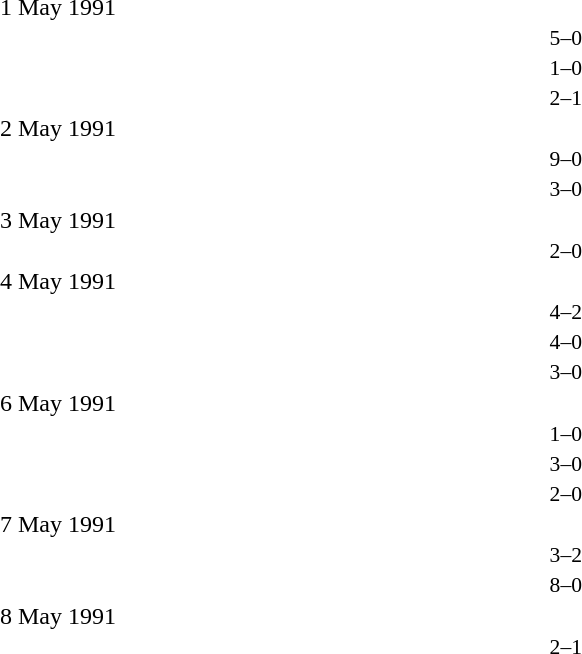<table style="width:60%;" cellspacing="1">
<tr>
<th width=25%></th>
<th width=10%></th>
<th width=25%></th>
</tr>
<tr>
<td>1 May 1991</td>
</tr>
<tr style=font-size:90%>
<td align=right></td>
<td align=center>5–0</td>
<td></td>
</tr>
<tr style=font-size:90%>
<td align=right></td>
<td align=center>1–0</td>
<td></td>
</tr>
<tr style=font-size:90%>
<td align=right></td>
<td align=center>2–1</td>
<td></td>
</tr>
<tr>
<td>2 May 1991</td>
</tr>
<tr style=font-size:90%>
<td align=right></td>
<td align=center>9–0</td>
<td></td>
</tr>
<tr style=font-size:90%>
<td align=right></td>
<td align=center>3–0</td>
<td></td>
</tr>
<tr>
<td>3 May 1991</td>
</tr>
<tr style=font-size:90%>
<td align=right></td>
<td align=center>2–0</td>
<td></td>
</tr>
<tr>
<td>4 May 1991</td>
</tr>
<tr style=font-size:90%>
<td align=right></td>
<td align=center>4–2</td>
<td></td>
</tr>
<tr style=font-size:90%>
<td align=right></td>
<td align=center>4–0</td>
<td></td>
</tr>
<tr style=font-size:90%>
<td align=right></td>
<td align=center>3–0</td>
<td></td>
</tr>
<tr>
<td>6 May 1991</td>
</tr>
<tr style=font-size:90%>
<td align=right></td>
<td align=center>1–0</td>
<td></td>
</tr>
<tr style=font-size:90%>
<td align=right></td>
<td align=center>3–0</td>
<td></td>
</tr>
<tr style=font-size:90%>
<td align=right></td>
<td align=center>2–0</td>
<td></td>
</tr>
<tr>
<td>7 May 1991</td>
</tr>
<tr style=font-size:90%>
<td align=right></td>
<td align=center>3–2</td>
<td></td>
</tr>
<tr style=font-size:90%>
<td align=right></td>
<td align=center>8–0</td>
<td></td>
</tr>
<tr>
<td>8 May 1991</td>
</tr>
<tr style=font-size:90%>
<td align=right></td>
<td align=center>2–1</td>
<td></td>
</tr>
</table>
